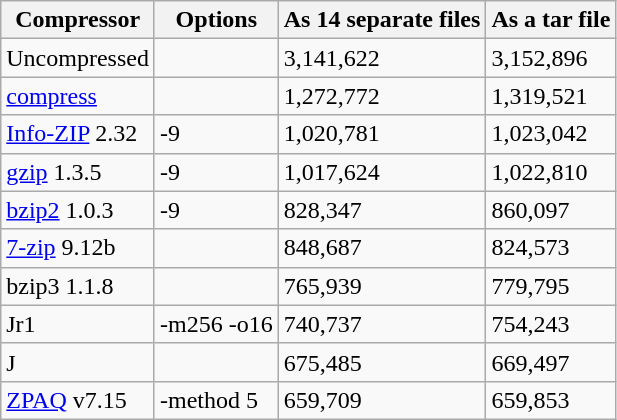<table class="wikitable">
<tr>
<th>Compressor</th>
<th>Options</th>
<th>As 14 separate files</th>
<th>As a tar file</th>
</tr>
<tr>
<td>Uncompressed</td>
<td></td>
<td>3,141,622</td>
<td>3,152,896</td>
</tr>
<tr>
<td><a href='#'>compress</a></td>
<td></td>
<td>1,272,772</td>
<td>1,319,521</td>
</tr>
<tr>
<td><a href='#'>Info-ZIP</a> 2.32</td>
<td>-9</td>
<td>1,020,781</td>
<td>1,023,042</td>
</tr>
<tr>
<td><a href='#'>gzip</a> 1.3.5</td>
<td>-9</td>
<td>1,017,624</td>
<td>1,022,810</td>
</tr>
<tr>
<td><a href='#'>bzip2</a> 1.0.3</td>
<td>-9</td>
<td>828,347</td>
<td>860,097</td>
</tr>
<tr>
<td><a href='#'>7-zip</a> 9.12b</td>
<td></td>
<td>848,687</td>
<td>824,573</td>
</tr>
<tr>
<td>bzip3 1.1.8</td>
<td></td>
<td>765,939</td>
<td>779,795</td>
</tr>
<tr>
<td> Jr1</td>
<td>-m256 -o16</td>
<td>740,737</td>
<td>754,243</td>
</tr>
<tr>
<td> J</td>
<td></td>
<td>675,485</td>
<td>669,497</td>
</tr>
<tr>
<td><a href='#'>ZPAQ</a> v7.15</td>
<td>-method 5</td>
<td>659,709</td>
<td>659,853</td>
</tr>
</table>
